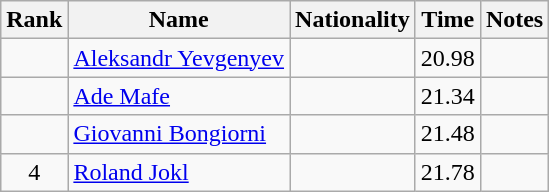<table class="wikitable sortable" style="text-align:center">
<tr>
<th>Rank</th>
<th>Name</th>
<th>Nationality</th>
<th>Time</th>
<th>Notes</th>
</tr>
<tr>
<td></td>
<td align="left"><a href='#'>Aleksandr Yevgenyev</a></td>
<td align=left></td>
<td>20.98</td>
<td></td>
</tr>
<tr>
<td></td>
<td align="left"><a href='#'>Ade Mafe</a></td>
<td align=left></td>
<td>21.34</td>
<td></td>
</tr>
<tr>
<td></td>
<td align="left"><a href='#'>Giovanni Bongiorni</a></td>
<td align=left></td>
<td>21.48</td>
<td></td>
</tr>
<tr>
<td>4</td>
<td align="left"><a href='#'>Roland Jokl</a></td>
<td align=left></td>
<td>21.78</td>
<td></td>
</tr>
</table>
